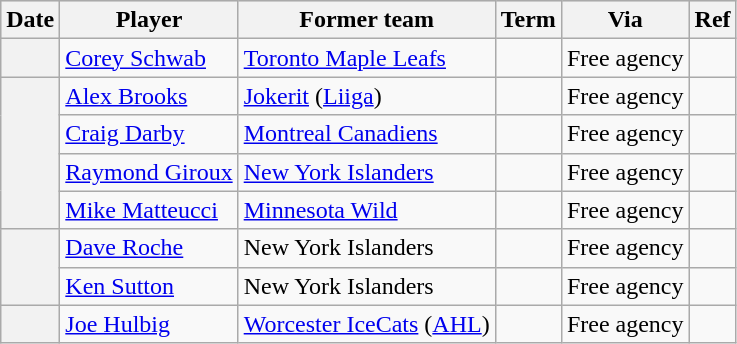<table class="wikitable plainrowheaders">
<tr style="background:#ddd; text-align:center;">
<th>Date</th>
<th>Player</th>
<th>Former team</th>
<th>Term</th>
<th>Via</th>
<th>Ref</th>
</tr>
<tr>
<th scope="row"></th>
<td><a href='#'>Corey Schwab</a></td>
<td><a href='#'>Toronto Maple Leafs</a></td>
<td></td>
<td>Free agency</td>
<td></td>
</tr>
<tr>
<th scope="row" rowspan=4></th>
<td><a href='#'>Alex Brooks</a></td>
<td><a href='#'>Jokerit</a> (<a href='#'>Liiga</a>)</td>
<td></td>
<td>Free agency</td>
<td></td>
</tr>
<tr>
<td><a href='#'>Craig Darby</a></td>
<td><a href='#'>Montreal Canadiens</a></td>
<td></td>
<td>Free agency</td>
<td></td>
</tr>
<tr>
<td><a href='#'>Raymond Giroux</a></td>
<td><a href='#'>New York Islanders</a></td>
<td></td>
<td>Free agency</td>
<td></td>
</tr>
<tr>
<td><a href='#'>Mike Matteucci</a></td>
<td><a href='#'>Minnesota Wild</a></td>
<td></td>
<td>Free agency</td>
<td></td>
</tr>
<tr>
<th scope="row" rowspan=2></th>
<td><a href='#'>Dave Roche</a></td>
<td>New York Islanders</td>
<td></td>
<td>Free agency</td>
<td></td>
</tr>
<tr>
<td><a href='#'>Ken Sutton</a></td>
<td>New York Islanders</td>
<td></td>
<td>Free agency</td>
<td></td>
</tr>
<tr>
<th scope="row"></th>
<td><a href='#'>Joe Hulbig</a></td>
<td><a href='#'>Worcester IceCats</a> (<a href='#'>AHL</a>)</td>
<td></td>
<td>Free agency</td>
<td></td>
</tr>
</table>
